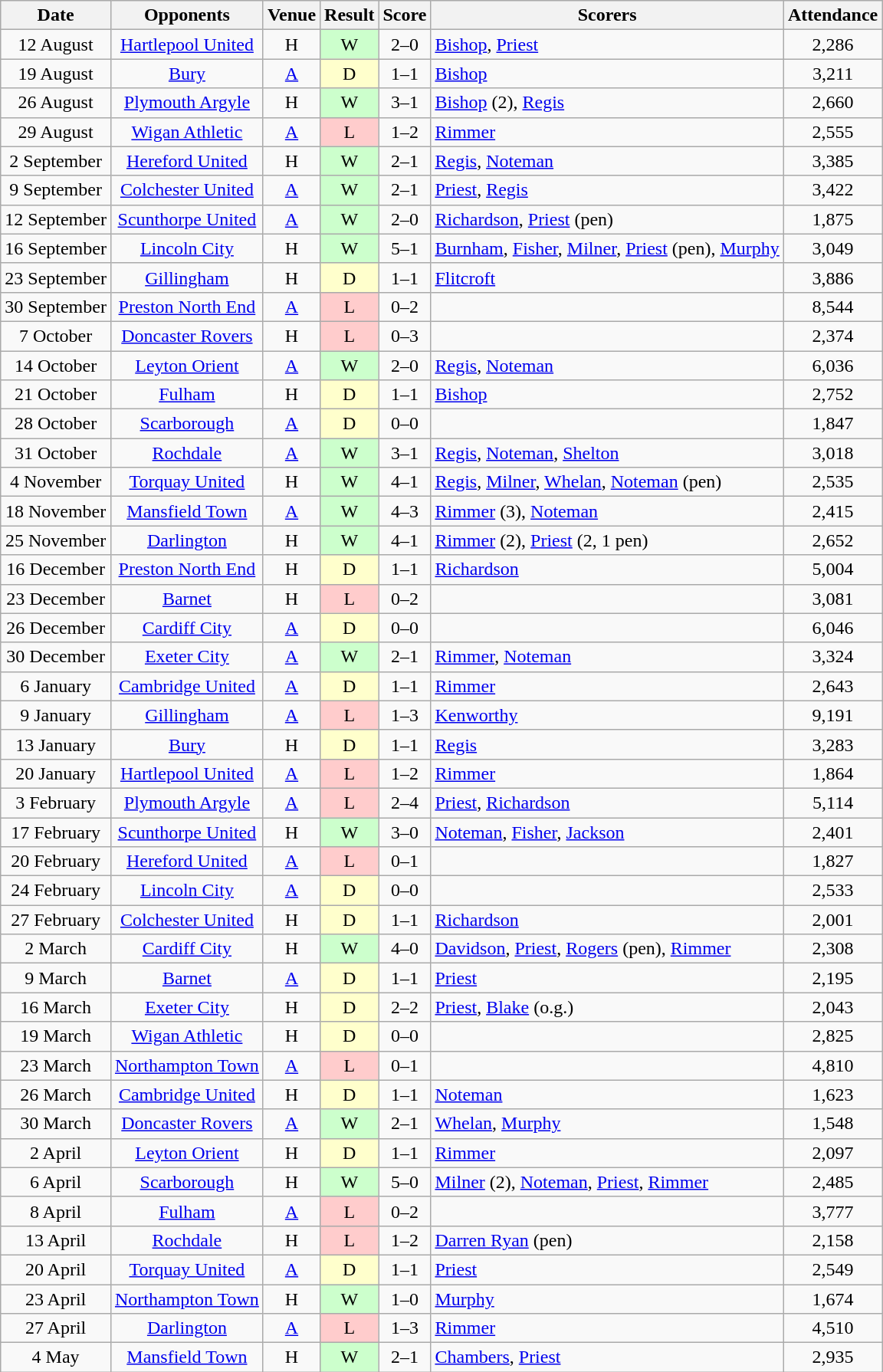<table class="wikitable" style="text-align:center">
<tr>
<th>Date</th>
<th>Opponents</th>
<th>Venue</th>
<th>Result</th>
<th>Score</th>
<th>Scorers</th>
<th>Attendance</th>
</tr>
<tr>
<td>12 August</td>
<td><a href='#'>Hartlepool United</a></td>
<td>H</td>
<td style="background-color:#CCFFCC">W</td>
<td>2–0</td>
<td align="left"><a href='#'>Bishop</a>, <a href='#'>Priest</a></td>
<td>2,286</td>
</tr>
<tr>
<td>19 August</td>
<td><a href='#'>Bury</a></td>
<td><a href='#'>A</a></td>
<td style="background-color:#FFFFCC">D</td>
<td>1–1</td>
<td align="left"><a href='#'>Bishop</a></td>
<td>3,211</td>
</tr>
<tr>
<td>26 August</td>
<td><a href='#'>Plymouth Argyle</a></td>
<td>H</td>
<td style="background-color:#CCFFCC">W</td>
<td>3–1</td>
<td align="left"><a href='#'>Bishop</a> (2), <a href='#'>Regis</a></td>
<td>2,660</td>
</tr>
<tr>
<td>29 August</td>
<td><a href='#'>Wigan Athletic</a></td>
<td><a href='#'>A</a></td>
<td style="background-color:#FFCCCC">L</td>
<td>1–2</td>
<td align="left"><a href='#'>Rimmer</a></td>
<td>2,555</td>
</tr>
<tr>
<td>2 September</td>
<td><a href='#'>Hereford United</a></td>
<td>H</td>
<td style="background-color:#CCFFCC">W</td>
<td>2–1</td>
<td align="left"><a href='#'>Regis</a>, <a href='#'>Noteman</a></td>
<td>3,385</td>
</tr>
<tr>
<td>9 September</td>
<td><a href='#'>Colchester United</a></td>
<td><a href='#'>A</a></td>
<td style="background-color:#CCFFCC">W</td>
<td>2–1</td>
<td align="left"><a href='#'>Priest</a>, <a href='#'>Regis</a></td>
<td>3,422</td>
</tr>
<tr>
<td>12 September</td>
<td><a href='#'>Scunthorpe United</a></td>
<td><a href='#'>A</a></td>
<td style="background-color:#CCFFCC">W</td>
<td>2–0</td>
<td align="left"><a href='#'>Richardson</a>, <a href='#'>Priest</a> (pen)</td>
<td>1,875</td>
</tr>
<tr>
<td>16 September</td>
<td><a href='#'>Lincoln City</a></td>
<td>H</td>
<td style="background-color:#CCFFCC">W</td>
<td>5–1</td>
<td align="left"><a href='#'>Burnham</a>, <a href='#'>Fisher</a>, <a href='#'>Milner</a>, <a href='#'>Priest</a> (pen), <a href='#'>Murphy</a></td>
<td>3,049</td>
</tr>
<tr>
<td>23 September</td>
<td><a href='#'>Gillingham</a></td>
<td>H</td>
<td style="background-color:#FFFFCC">D</td>
<td>1–1</td>
<td align="left"><a href='#'>Flitcroft</a></td>
<td>3,886</td>
</tr>
<tr>
<td>30 September</td>
<td><a href='#'>Preston North End</a></td>
<td><a href='#'>A</a></td>
<td style="background-color:#FFCCCC">L</td>
<td>0–2</td>
<td align="left"></td>
<td>8,544</td>
</tr>
<tr>
<td>7 October</td>
<td><a href='#'>Doncaster Rovers</a></td>
<td>H</td>
<td style="background-color:#FFCCCC">L</td>
<td>0–3</td>
<td align="left"></td>
<td>2,374</td>
</tr>
<tr>
<td>14 October</td>
<td><a href='#'>Leyton Orient</a></td>
<td><a href='#'>A</a></td>
<td style="background-color:#CCFFCC">W</td>
<td>2–0</td>
<td align="left"><a href='#'>Regis</a>, <a href='#'>Noteman</a></td>
<td>6,036</td>
</tr>
<tr>
<td>21 October</td>
<td><a href='#'>Fulham</a></td>
<td>H</td>
<td style="background-color:#FFFFCC">D</td>
<td>1–1</td>
<td align="left"><a href='#'>Bishop</a></td>
<td>2,752</td>
</tr>
<tr>
<td>28 October</td>
<td><a href='#'>Scarborough</a></td>
<td><a href='#'>A</a></td>
<td style="background-color:#FFFFCC">D</td>
<td>0–0</td>
<td align="left"></td>
<td>1,847</td>
</tr>
<tr>
<td>31 October</td>
<td><a href='#'>Rochdale</a></td>
<td><a href='#'>A</a></td>
<td style="background-color:#CCFFCC">W</td>
<td>3–1</td>
<td align="left"><a href='#'>Regis</a>, <a href='#'>Noteman</a>, <a href='#'>Shelton</a></td>
<td>3,018</td>
</tr>
<tr>
<td>4 November</td>
<td><a href='#'>Torquay United</a></td>
<td>H</td>
<td style="background-color:#CCFFCC">W</td>
<td>4–1</td>
<td align="left"><a href='#'>Regis</a>, <a href='#'>Milner</a>, <a href='#'>Whelan</a>, <a href='#'>Noteman</a> (pen)</td>
<td>2,535</td>
</tr>
<tr>
<td>18 November</td>
<td><a href='#'>Mansfield Town</a></td>
<td><a href='#'>A</a></td>
<td style="background-color:#CCFFCC">W</td>
<td>4–3</td>
<td align="left"><a href='#'>Rimmer</a> (3), <a href='#'>Noteman</a></td>
<td>2,415</td>
</tr>
<tr>
<td>25 November</td>
<td><a href='#'>Darlington</a></td>
<td>H</td>
<td style="background-color:#CCFFCC">W</td>
<td>4–1</td>
<td align="left"><a href='#'>Rimmer</a> (2), <a href='#'>Priest</a> (2, 1 pen)</td>
<td>2,652</td>
</tr>
<tr>
<td>16 December</td>
<td><a href='#'>Preston North End</a></td>
<td>H</td>
<td style="background-color:#FFFFCC">D</td>
<td>1–1</td>
<td align="left"><a href='#'>Richardson</a></td>
<td>5,004</td>
</tr>
<tr>
<td>23 December</td>
<td><a href='#'>Barnet</a></td>
<td>H</td>
<td style="background-color:#FFCCCC">L</td>
<td>0–2</td>
<td align="left"></td>
<td>3,081</td>
</tr>
<tr>
<td>26 December</td>
<td><a href='#'>Cardiff City</a></td>
<td><a href='#'>A</a></td>
<td style="background-color:#FFFFCC">D</td>
<td>0–0</td>
<td align="left"></td>
<td>6,046</td>
</tr>
<tr>
<td>30 December</td>
<td><a href='#'>Exeter City</a></td>
<td><a href='#'>A</a></td>
<td style="background-color:#CCFFCC">W</td>
<td>2–1</td>
<td align="left"><a href='#'>Rimmer</a>, <a href='#'>Noteman</a></td>
<td>3,324</td>
</tr>
<tr>
<td>6 January</td>
<td><a href='#'>Cambridge United</a></td>
<td><a href='#'>A</a></td>
<td style="background-color:#FFFFCC">D</td>
<td>1–1</td>
<td align="left"><a href='#'>Rimmer</a></td>
<td>2,643</td>
</tr>
<tr>
<td>9 January</td>
<td><a href='#'>Gillingham</a></td>
<td><a href='#'>A</a></td>
<td style="background-color:#FFCCCC">L</td>
<td>1–3</td>
<td align="left"><a href='#'>Kenworthy</a></td>
<td>9,191</td>
</tr>
<tr>
<td>13 January</td>
<td><a href='#'>Bury</a></td>
<td>H</td>
<td style="background-color:#FFFFCC">D</td>
<td>1–1</td>
<td align="left"><a href='#'>Regis</a></td>
<td>3,283</td>
</tr>
<tr>
<td>20 January</td>
<td><a href='#'>Hartlepool United</a></td>
<td><a href='#'>A</a></td>
<td style="background-color:#FFCCCC">L</td>
<td>1–2</td>
<td align="left"><a href='#'>Rimmer</a></td>
<td>1,864</td>
</tr>
<tr>
<td>3 February</td>
<td><a href='#'>Plymouth Argyle</a></td>
<td><a href='#'>A</a></td>
<td style="background-color:#FFCCCC">L</td>
<td>2–4</td>
<td align="left"><a href='#'>Priest</a>, <a href='#'>Richardson</a></td>
<td>5,114</td>
</tr>
<tr>
<td>17 February</td>
<td><a href='#'>Scunthorpe United</a></td>
<td>H</td>
<td style="background-color:#CCFFCC">W</td>
<td>3–0</td>
<td align="left"><a href='#'>Noteman</a>, <a href='#'>Fisher</a>, <a href='#'>Jackson</a></td>
<td>2,401</td>
</tr>
<tr>
<td>20 February</td>
<td><a href='#'>Hereford United</a></td>
<td><a href='#'>A</a></td>
<td style="background-color:#FFCCCC">L</td>
<td>0–1</td>
<td align="left"></td>
<td>1,827</td>
</tr>
<tr>
<td>24 February</td>
<td><a href='#'>Lincoln City</a></td>
<td><a href='#'>A</a></td>
<td style="background-color:#FFFFCC">D</td>
<td>0–0</td>
<td align="left"></td>
<td>2,533</td>
</tr>
<tr>
<td>27 February</td>
<td><a href='#'>Colchester United</a></td>
<td>H</td>
<td style="background-color:#FFFFCC">D</td>
<td>1–1</td>
<td align="left"><a href='#'>Richardson</a></td>
<td>2,001</td>
</tr>
<tr>
<td>2 March</td>
<td><a href='#'>Cardiff City</a></td>
<td>H</td>
<td style="background-color:#CCFFCC">W</td>
<td>4–0</td>
<td align="left"><a href='#'>Davidson</a>, <a href='#'>Priest</a>, <a href='#'>Rogers</a> (pen), <a href='#'>Rimmer</a></td>
<td>2,308</td>
</tr>
<tr>
<td>9 March</td>
<td><a href='#'>Barnet</a></td>
<td><a href='#'>A</a></td>
<td style="background-color:#FFFFCC">D</td>
<td>1–1</td>
<td align="left"><a href='#'>Priest</a></td>
<td>2,195</td>
</tr>
<tr>
<td>16 March</td>
<td><a href='#'>Exeter City</a></td>
<td>H</td>
<td style="background-color:#FFFFCC">D</td>
<td>2–2</td>
<td align="left"><a href='#'>Priest</a>, <a href='#'>Blake</a> (o.g.)</td>
<td>2,043</td>
</tr>
<tr>
<td>19 March</td>
<td><a href='#'>Wigan Athletic</a></td>
<td>H</td>
<td style="background-color:#FFFFCC">D</td>
<td>0–0</td>
<td align="left"></td>
<td>2,825</td>
</tr>
<tr>
<td>23 March</td>
<td><a href='#'>Northampton Town</a></td>
<td><a href='#'>A</a></td>
<td style="background-color:#FFCCCC">L</td>
<td>0–1</td>
<td align="left"></td>
<td>4,810</td>
</tr>
<tr>
<td>26 March</td>
<td><a href='#'>Cambridge United</a></td>
<td>H</td>
<td style="background-color:#FFFFCC">D</td>
<td>1–1</td>
<td align="left"><a href='#'>Noteman</a></td>
<td>1,623</td>
</tr>
<tr>
<td>30 March</td>
<td><a href='#'>Doncaster Rovers</a></td>
<td><a href='#'>A</a></td>
<td style="background-color:#CCFFCC">W</td>
<td>2–1</td>
<td align="left"><a href='#'>Whelan</a>, <a href='#'>Murphy</a></td>
<td>1,548</td>
</tr>
<tr>
<td>2 April</td>
<td><a href='#'>Leyton Orient</a></td>
<td>H</td>
<td style="background-color:#FFFFCC">D</td>
<td>1–1</td>
<td align="left"><a href='#'>Rimmer</a></td>
<td>2,097</td>
</tr>
<tr>
<td>6 April</td>
<td><a href='#'>Scarborough</a></td>
<td>H</td>
<td style="background-color:#CCFFCC">W</td>
<td>5–0</td>
<td align="left"><a href='#'>Milner</a> (2), <a href='#'>Noteman</a>, <a href='#'>Priest</a>, <a href='#'>Rimmer</a></td>
<td>2,485</td>
</tr>
<tr>
<td>8 April</td>
<td><a href='#'>Fulham</a></td>
<td><a href='#'>A</a></td>
<td style="background-color:#FFCCCC">L</td>
<td>0–2</td>
<td align="left"></td>
<td>3,777</td>
</tr>
<tr>
<td>13 April</td>
<td><a href='#'>Rochdale</a></td>
<td>H</td>
<td style="background-color:#FFCCCC">L</td>
<td>1–2</td>
<td align="left"><a href='#'>Darren Ryan</a> (pen)</td>
<td>2,158</td>
</tr>
<tr>
<td>20 April</td>
<td><a href='#'>Torquay United</a></td>
<td><a href='#'>A</a></td>
<td style="background-color:#FFFFCC">D</td>
<td>1–1</td>
<td align="left"><a href='#'>Priest</a></td>
<td>2,549</td>
</tr>
<tr>
<td>23 April</td>
<td><a href='#'>Northampton Town</a></td>
<td>H</td>
<td style="background-color:#CCFFCC">W</td>
<td>1–0</td>
<td align="left"><a href='#'>Murphy</a></td>
<td>1,674</td>
</tr>
<tr>
<td>27 April</td>
<td><a href='#'>Darlington</a></td>
<td><a href='#'>A</a></td>
<td style="background-color:#FFCCCC">L</td>
<td>1–3</td>
<td align="left"><a href='#'>Rimmer</a></td>
<td>4,510</td>
</tr>
<tr>
<td>4 May</td>
<td><a href='#'>Mansfield Town</a></td>
<td>H</td>
<td style="background-color:#CCFFCC">W</td>
<td>2–1</td>
<td align="left"><a href='#'>Chambers</a>, <a href='#'>Priest</a></td>
<td>2,935</td>
</tr>
</table>
